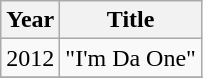<table class="wikitable">
<tr>
<th>Year</th>
<th>Title</th>
</tr>
<tr>
<td align="center">2012</td>
<td>"I'm Da One"</td>
</tr>
<tr>
</tr>
</table>
